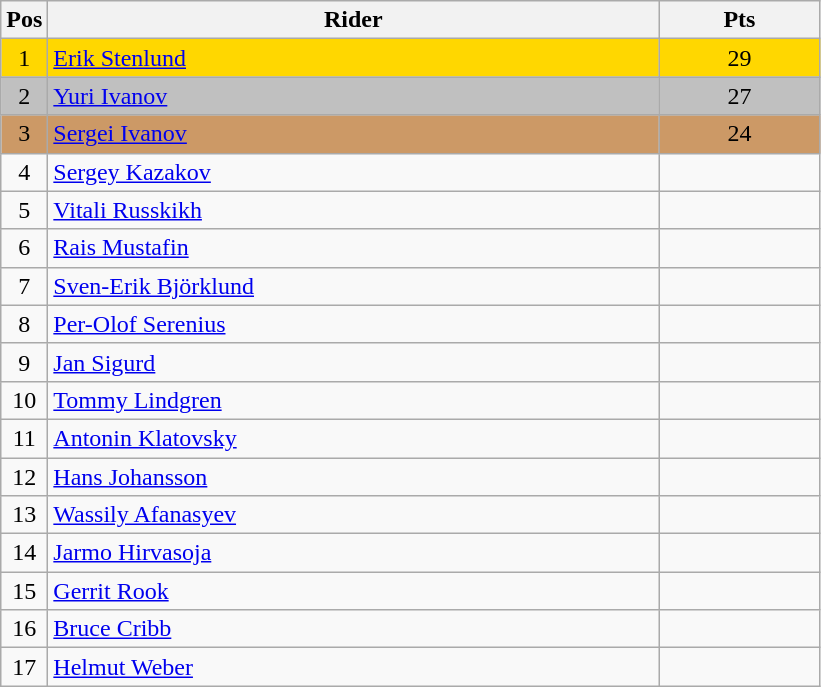<table class="wikitable" style="font-size: 100%">
<tr>
<th width=20>Pos</th>
<th width=400>Rider</th>
<th width=100>Pts</th>
</tr>
<tr align=center style="background-color: gold;">
<td>1</td>
<td align="left"> <a href='#'>Erik Stenlund</a></td>
<td>29</td>
</tr>
<tr align=center style="background-color: silver;">
<td>2</td>
<td align="left"> <a href='#'>Yuri Ivanov</a></td>
<td>27</td>
</tr>
<tr align=center style="background-color: #cc9966;">
<td>3</td>
<td align="left"> <a href='#'>Sergei Ivanov</a></td>
<td>24</td>
</tr>
<tr align=center>
<td>4</td>
<td align="left"> <a href='#'>Sergey Kazakov</a></td>
<td></td>
</tr>
<tr align=center>
<td>5</td>
<td align="left"> <a href='#'>Vitali Russkikh</a></td>
<td></td>
</tr>
<tr align=center>
<td>6</td>
<td align="left"> <a href='#'>Rais Mustafin</a></td>
<td></td>
</tr>
<tr align=center>
<td>7</td>
<td align="left"> <a href='#'>Sven-Erik Björklund</a></td>
<td></td>
</tr>
<tr align=center>
<td>8</td>
<td align="left"> <a href='#'>Per-Olof Serenius</a></td>
<td></td>
</tr>
<tr align=center>
<td>9</td>
<td align="left"> <a href='#'>Jan Sigurd</a></td>
<td></td>
</tr>
<tr align=center>
<td>10</td>
<td align="left"> <a href='#'>Tommy Lindgren</a></td>
<td></td>
</tr>
<tr align=center>
<td>11</td>
<td align="left"> <a href='#'>Antonin Klatovsky</a></td>
<td></td>
</tr>
<tr align=center>
<td>12</td>
<td align="left"> <a href='#'>Hans Johansson</a></td>
<td></td>
</tr>
<tr align=center>
<td>13</td>
<td align="left"> <a href='#'>Wassily Afanasyev</a></td>
<td></td>
</tr>
<tr align=center>
<td>14</td>
<td align="left"> <a href='#'>Jarmo Hirvasoja</a></td>
<td></td>
</tr>
<tr align=center>
<td>15</td>
<td align="left"> <a href='#'>Gerrit Rook</a></td>
<td></td>
</tr>
<tr align=center>
<td>16</td>
<td align="left"> <a href='#'>Bruce Cribb</a></td>
<td></td>
</tr>
<tr align=center>
<td>17</td>
<td align="left"> <a href='#'>Helmut Weber</a></td>
<td></td>
</tr>
</table>
